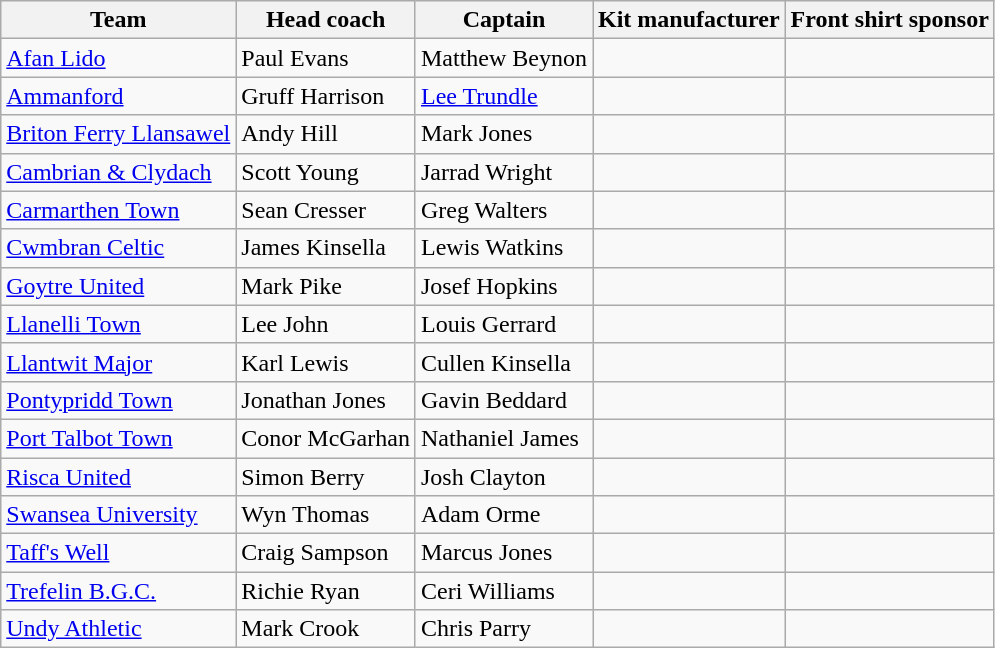<table class="wikitable sortable" style="text-align:left; margin-top:0.2em">
<tr>
<th>Team</th>
<th>Head coach</th>
<th>Captain</th>
<th>Kit manufacturer</th>
<th>Front shirt sponsor</th>
</tr>
<tr>
<td><a href='#'>Afan Lido</a></td>
<td> Paul Evans</td>
<td> Matthew Beynon</td>
<td></td>
<td></td>
</tr>
<tr>
<td><a href='#'>Ammanford</a></td>
<td> Gruff Harrison</td>
<td> <a href='#'>Lee Trundle</a></td>
<td></td>
<td></td>
</tr>
<tr>
<td><a href='#'>Briton Ferry Llansawel</a></td>
<td> Andy Hill</td>
<td> Mark Jones</td>
<td></td>
<td></td>
</tr>
<tr>
<td><a href='#'>Cambrian & Clydach</a></td>
<td> Scott Young</td>
<td> Jarrad Wright</td>
<td></td>
<td></td>
</tr>
<tr>
<td><a href='#'>Carmarthen Town</a></td>
<td> Sean Cresser</td>
<td> Greg Walters</td>
<td></td>
<td></td>
</tr>
<tr>
<td><a href='#'>Cwmbran Celtic</a></td>
<td> James Kinsella</td>
<td> Lewis Watkins</td>
<td></td>
<td></td>
</tr>
<tr>
<td><a href='#'>Goytre United</a></td>
<td> Mark Pike</td>
<td> Josef Hopkins</td>
<td></td>
<td></td>
</tr>
<tr>
<td><a href='#'>Llanelli Town</a></td>
<td> Lee John</td>
<td> Louis Gerrard</td>
<td></td>
<td></td>
</tr>
<tr>
<td><a href='#'>Llantwit Major</a></td>
<td> Karl Lewis</td>
<td> Cullen Kinsella</td>
<td></td>
<td></td>
</tr>
<tr>
<td><a href='#'>Pontypridd Town</a></td>
<td> Jonathan Jones</td>
<td> Gavin Beddard</td>
<td></td>
<td></td>
</tr>
<tr>
<td><a href='#'>Port Talbot Town</a></td>
<td> Conor McGarhan</td>
<td> Nathaniel James</td>
<td></td>
<td></td>
</tr>
<tr>
<td><a href='#'>Risca United</a></td>
<td> Simon Berry</td>
<td> Josh Clayton</td>
<td></td>
<td></td>
</tr>
<tr>
<td><a href='#'>Swansea University</a></td>
<td> Wyn Thomas</td>
<td> Adam Orme</td>
<td></td>
<td></td>
</tr>
<tr>
<td><a href='#'>Taff's Well</a></td>
<td> Craig Sampson</td>
<td> Marcus Jones</td>
<td></td>
<td></td>
</tr>
<tr>
<td><a href='#'>Trefelin B.G.C.</a></td>
<td> Richie Ryan</td>
<td> Ceri Williams</td>
<td></td>
<td></td>
</tr>
<tr>
<td><a href='#'>Undy Athletic</a></td>
<td> Mark Crook</td>
<td> Chris Parry</td>
<td></td>
<td></td>
</tr>
</table>
